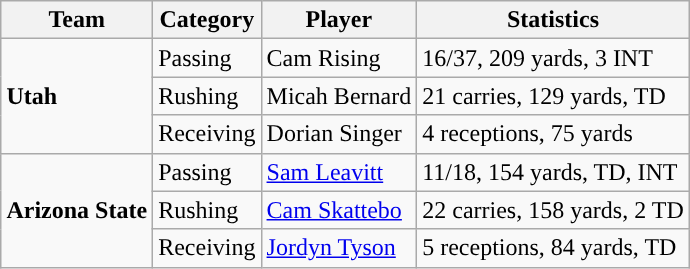<table class="wikitable" style="float: right;">
<tr>
<th>Team</th>
<th>Category</th>
<th>Player</th>
<th>Statistics</th>
</tr>
<tr>
<td rowspan=3><strong>Utah</strong></td>
<td>Passing</td>
<td>Cam Rising</td>
<td>16/37, 209 yards, 3 INT</td>
</tr>
<tr>
<td>Rushing</td>
<td>Micah Bernard</td>
<td>21 carries, 129 yards, TD</td>
</tr>
<tr>
<td>Receiving</td>
<td>Dorian Singer</td>
<td>4 receptions, 75 yards</td>
</tr>
<tr>
<td rowspan=3><strong>Arizona State</strong></td>
<td>Passing</td>
<td><a href='#'>Sam Leavitt</a></td>
<td>11/18, 154 yards, TD, INT</td>
</tr>
<tr>
<td>Rushing</td>
<td><a href='#'>Cam Skattebo</a></td>
<td>22 carries, 158 yards, 2 TD</td>
</tr>
<tr>
<td>Receiving</td>
<td><a href='#'>Jordyn Tyson</a></td>
<td>5 receptions, 84 yards, TD</td>
</tr>
</table>
